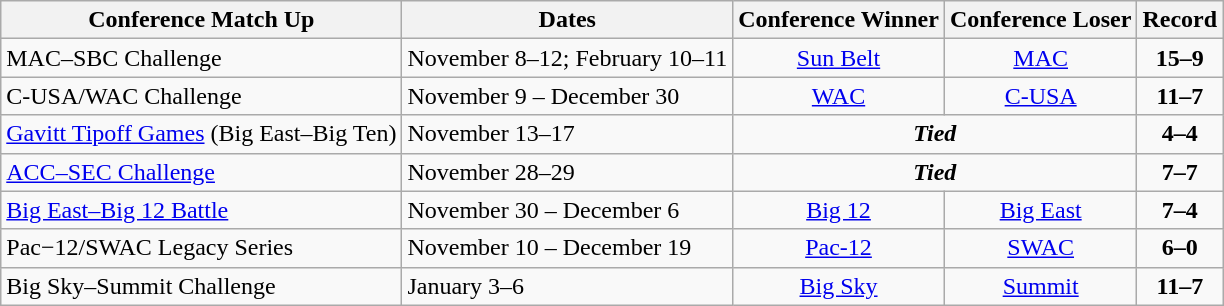<table class="wikitable">
<tr>
<th>Conference Match Up</th>
<th>Dates</th>
<th>Conference Winner</th>
<th>Conference Loser</th>
<th>Record</th>
</tr>
<tr>
<td>MAC–SBC Challenge</td>
<td>November 8–12; February 10–11</td>
<td align=center><a href='#'>Sun Belt</a></td>
<td align=center><a href='#'>MAC</a></td>
<td align=center><strong>15–9</strong></td>
</tr>
<tr>
<td>C-USA/WAC Challenge</td>
<td>November 9 – December 30</td>
<td align=center><a href='#'>WAC</a></td>
<td align=center><a href='#'>C-USA</a></td>
<td align=center><strong>11–7</strong></td>
</tr>
<tr>
<td><a href='#'>Gavitt Tipoff Games</a> (Big East–Big Ten)</td>
<td>November 13–17</td>
<td colspan="2" align="center"><strong><em>Tied</em></strong></td>
<td align=center><strong>4–4</strong></td>
</tr>
<tr>
<td><a href='#'>ACC–SEC Challenge</a></td>
<td>November 28–29</td>
<td colspan="2" align="center"><strong><em>Tied</em></strong></td>
<td align=center><strong>7–7</strong></td>
</tr>
<tr>
<td><a href='#'>Big East–Big 12 Battle</a></td>
<td>November 30 – December 6</td>
<td align=center><a href='#'>Big 12</a></td>
<td align=center><a href='#'>Big East</a></td>
<td align=center><strong>7–4</strong></td>
</tr>
<tr>
<td>Pac−12/SWAC Legacy Series</td>
<td>November 10 – December 19</td>
<td align=center><a href='#'>Pac-12</a></td>
<td align=center><a href='#'>SWAC</a></td>
<td align=center><strong>6–0</strong></td>
</tr>
<tr>
<td>Big Sky–Summit Challenge</td>
<td>January 3–6</td>
<td align=center><a href='#'>Big Sky</a></td>
<td align=center><a href='#'>Summit</a></td>
<td align=center><strong>11–7</strong></td>
</tr>
</table>
